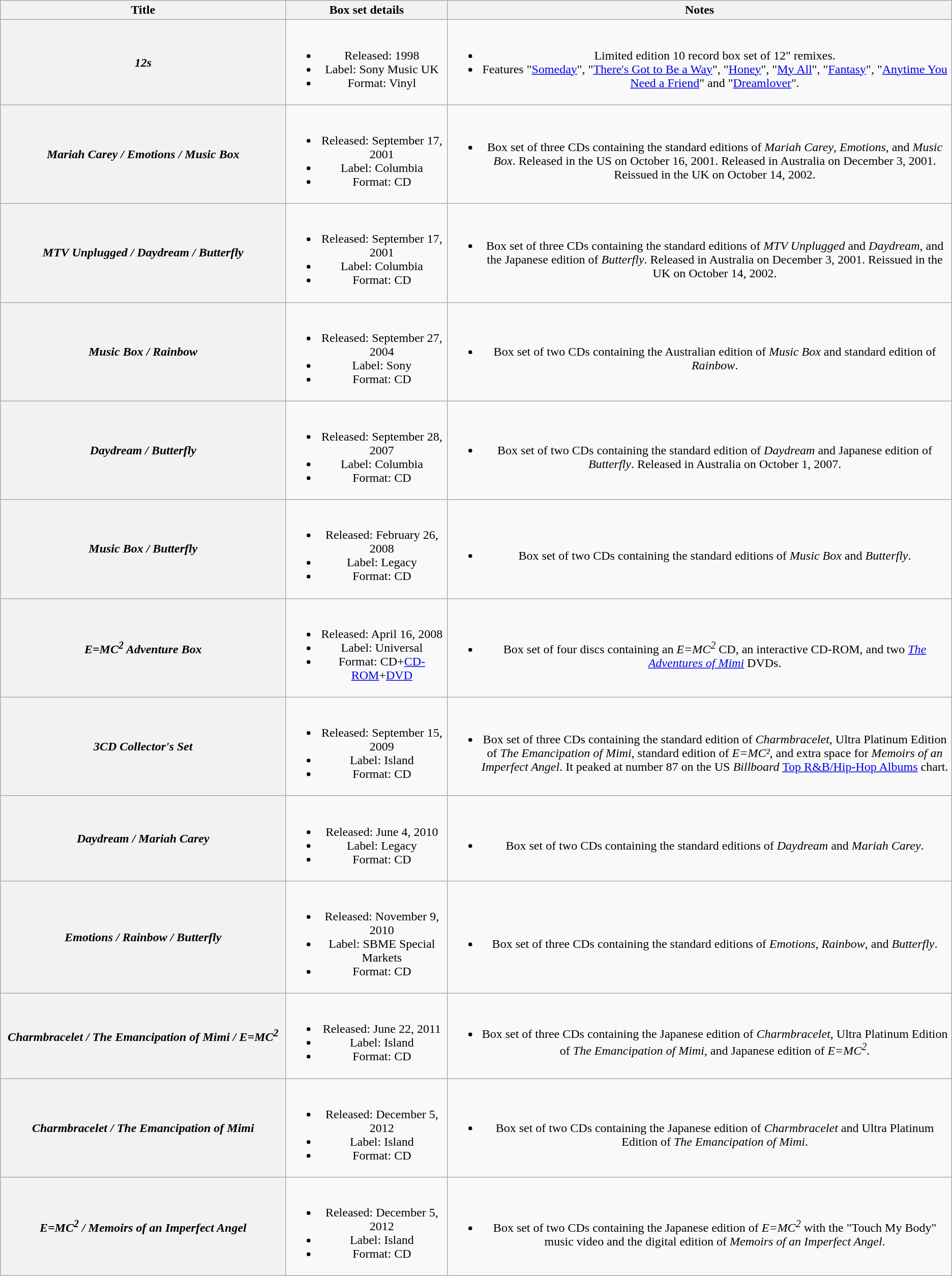<table class="wikitable plainrowheaders" style="text-align:center;" border="1">
<tr>
<th scope="col" style="width:30%;">Title</th>
<th scope="col" style="width:17%;">Box set details</th>
<th scope="col" style="width:53%;">Notes</th>
</tr>
<tr>
<th scope="row"><em>12s</em></th>
<td><br><ul><li>Released: 1998</li><li>Label: Sony Music UK</li><li>Format: Vinyl</li></ul></td>
<td><br><ul><li>Limited edition 10 record box set of 12" remixes.</li><li>Features "<a href='#'>Someday</a>", "<a href='#'>There's Got to Be a Way</a>", "<a href='#'>Honey</a>", "<a href='#'>My All</a>", "<a href='#'>Fantasy</a>", "<a href='#'>Anytime You Need a Friend</a>" and "<a href='#'>Dreamlover</a>".</li></ul></td>
</tr>
<tr>
<th scope="row"><em>Mariah Carey / Emotions / Music Box</em></th>
<td><br><ul><li>Released: September 17, 2001</li><li>Label: Columbia</li><li>Format: CD</li></ul></td>
<td><br><ul><li>Box set of three CDs containing the standard editions of <em>Mariah Carey</em>, <em>Emotions</em>, and <em>Music Box</em>. Released in the US on October 16, 2001. Released in Australia on December 3, 2001. Reissued in the UK on October 14, 2002.</li></ul></td>
</tr>
<tr>
<th scope="row"><em>MTV Unplugged / Daydream / Butterfly</em></th>
<td><br><ul><li>Released: September 17, 2001</li><li>Label: Columbia</li><li>Format: CD</li></ul></td>
<td><br><ul><li>Box set of three CDs containing the standard editions of <em>MTV Unplugged</em> and <em>Daydream</em>, and the Japanese edition of <em>Butterfly</em>. Released in Australia on December 3, 2001. Reissued in the UK on October 14, 2002.</li></ul></td>
</tr>
<tr>
<th scope="row"><em>Music Box / Rainbow</em></th>
<td><br><ul><li>Released: September 27, 2004</li><li>Label: Sony</li><li>Format: CD</li></ul></td>
<td><br><ul><li>Box set of two CDs containing the Australian edition of <em>Music Box</em> and standard edition of <em>Rainbow</em>.</li></ul></td>
</tr>
<tr>
<th scope="row"><em>Daydream / Butterfly</em></th>
<td><br><ul><li>Released: September 28, 2007</li><li>Label: Columbia</li><li>Format: CD</li></ul></td>
<td><br><ul><li>Box set of two CDs containing the standard edition of <em>Daydream</em> and Japanese edition of <em>Butterfly</em>. Released in Australia on October 1, 2007.</li></ul></td>
</tr>
<tr>
<th scope="row"><em>Music Box / Butterfly</em></th>
<td><br><ul><li>Released: February 26, 2008</li><li>Label: Legacy</li><li>Format: CD</li></ul></td>
<td><br><ul><li>Box set of two CDs containing the standard editions of <em>Music Box</em> and <em>Butterfly</em>.</li></ul></td>
</tr>
<tr>
<th scope="row"><em>E=MC<sup>2</sup> Adventure Box</em></th>
<td><br><ul><li>Released: April 16, 2008</li><li>Label: Universal</li><li>Format: CD+<a href='#'>CD-ROM</a>+<a href='#'>DVD</a></li></ul></td>
<td><br><ul><li>Box set of four discs containing an <em>E=MC<sup>2</sup></em> CD, an interactive CD-ROM, and two <em><a href='#'>The Adventures of Mimi</a></em> DVDs.</li></ul></td>
</tr>
<tr>
<th scope="row"><em>3CD Collector's Set</em></th>
<td><br><ul><li>Released: September 15, 2009</li><li>Label: Island</li><li>Format: CD</li></ul></td>
<td><br><ul><li>Box set of three CDs containing the standard edition of <em>Charmbracelet</em>, Ultra Platinum Edition of <em>The Emancipation of Mimi</em>, standard edition of <em>E=MC²</em>, and extra space for <em>Memoirs of an Imperfect Angel</em>. It peaked at number 87 on the US <em>Billboard</em> <a href='#'>Top R&B/Hip-Hop Albums</a> chart.</li></ul></td>
</tr>
<tr>
<th scope="row"><em>Daydream / Mariah Carey</em></th>
<td><br><ul><li>Released: June 4, 2010</li><li>Label: Legacy</li><li>Format: CD</li></ul></td>
<td><br><ul><li>Box set of two CDs containing the standard editions of <em>Daydream</em> and <em>Mariah Carey</em>.</li></ul></td>
</tr>
<tr>
<th scope="row"><em>Emotions / Rainbow / Butterfly</em></th>
<td><br><ul><li>Released: November 9, 2010</li><li>Label: SBME Special Markets</li><li>Format: CD</li></ul></td>
<td><br><ul><li>Box set of three CDs containing the standard editions of <em>Emotions</em>, <em>Rainbow</em>, and <em>Butterfly</em>.</li></ul></td>
</tr>
<tr>
<th scope="row"><em>Charmbracelet / The Emancipation of Mimi / E=MC<sup>2</sup></em></th>
<td><br><ul><li>Released: June 22, 2011</li><li>Label: Island</li><li>Format: CD</li></ul></td>
<td><br><ul><li>Box set of three CDs containing the Japanese edition of <em>Charmbracelet</em>, Ultra Platinum Edition of <em>The Emancipation of Mimi</em>, and Japanese edition of <em>E=MC<sup>2</sup></em>.</li></ul></td>
</tr>
<tr>
<th scope="row"><em>Charmbracelet / The Emancipation of Mimi</em></th>
<td><br><ul><li>Released: December 5, 2012</li><li>Label: Island</li><li>Format: CD</li></ul></td>
<td><br><ul><li>Box set of two CDs containing the Japanese edition of <em>Charmbracelet</em> and Ultra Platinum Edition of <em>The Emancipation of Mimi</em>.</li></ul></td>
</tr>
<tr>
<th scope="row"><em>E=MC<sup>2</sup> / Memoirs of an  Imperfect Angel</em></th>
<td><br><ul><li>Released: December 5, 2012</li><li>Label: Island</li><li>Format: CD</li></ul></td>
<td><br><ul><li>Box set of two CDs containing the Japanese edition of <em>E=MC<sup>2</sup></em> with the "Touch My Body" music video and the digital edition of <em>Memoirs of an Imperfect Angel</em>.</li></ul></td>
</tr>
</table>
